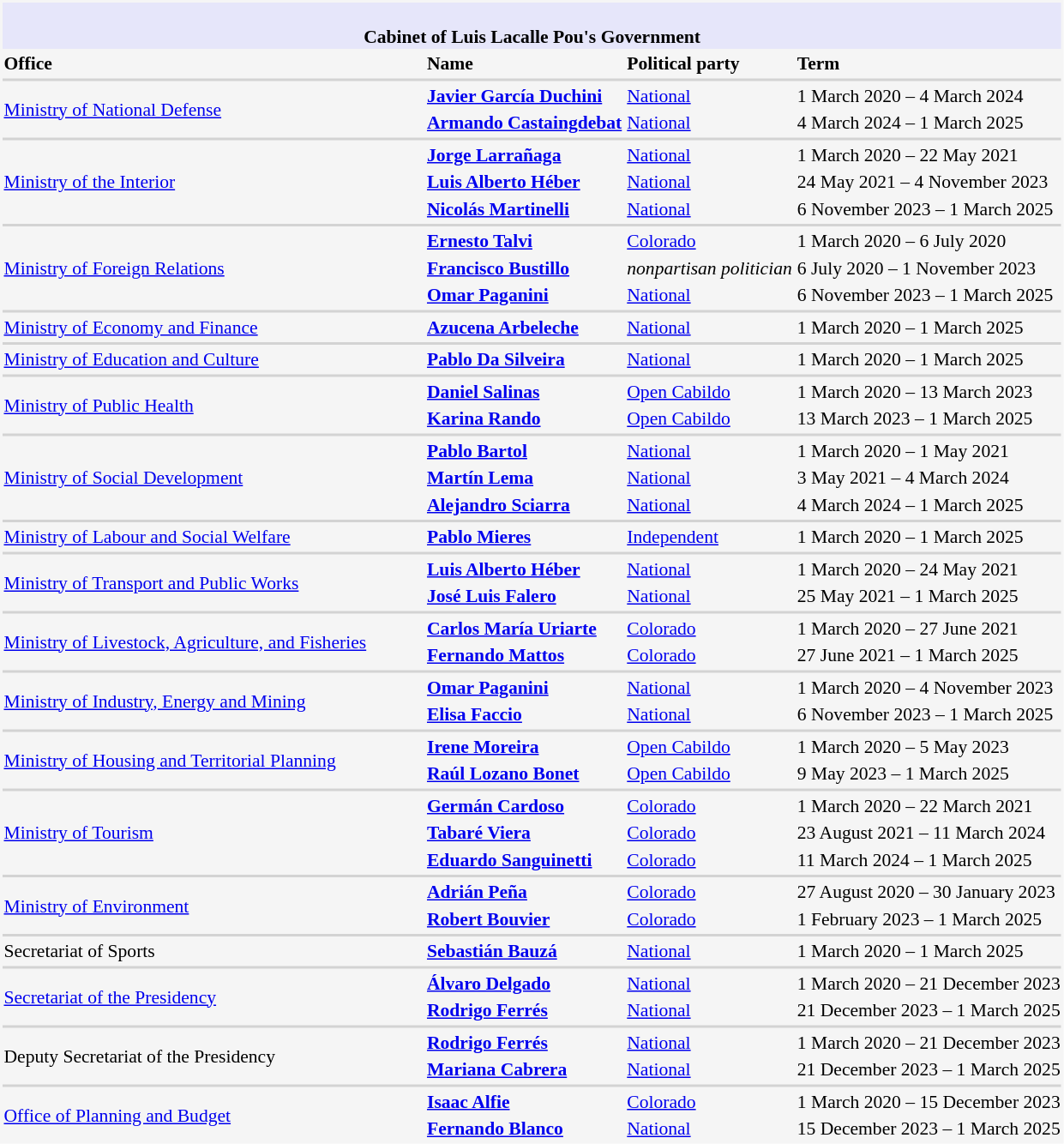<table class="toccolours" style="float:auto; font-size:90%; max-width:100%; min-width:530px; background:#f5f5f5;">
<tr>
<th colspan="4" style="background:lavender;"><div> </div>Cabinet of Luis Lacalle Pou's Government</th>
</tr>
<tr style="font-weight:bold;">
<td style="width:40%;">Office</td>
<td>Name</td>
<td>Political party</td>
<td>Term</td>
</tr>
<tr>
<th colspan="4" style="background:#D3D3D3;"></th>
</tr>
<tr>
<td rowspan="2"><a href='#'>Ministry of National Defense</a></td>
<td><strong><a href='#'>Javier García Duchini</a></strong></td>
<td><a href='#'>National</a></td>
<td>1 March 2020 – 4 March 2024</td>
</tr>
<tr>
<td><strong><a href='#'>Armando Castaingdebat</a></strong></td>
<td><a href='#'>National</a></td>
<td>4 March 2024 – 1 March 2025</td>
</tr>
<tr>
<th colspan="4" style="background:#D3D3D3;"></th>
</tr>
<tr>
<td rowspan="3"><a href='#'>Ministry of the Interior</a></td>
<td><strong><a href='#'>Jorge Larrañaga</a></strong></td>
<td><a href='#'>National</a></td>
<td>1 March 2020 – 22 May 2021</td>
</tr>
<tr>
<td><strong><a href='#'>Luis Alberto Héber</a></strong></td>
<td><a href='#'>National</a></td>
<td>24 May 2021 – 4 November 2023</td>
</tr>
<tr>
<td><strong><a href='#'>Nicolás Martinelli</a></strong></td>
<td><a href='#'>National</a></td>
<td>6 November 2023 – 1 March 2025</td>
</tr>
<tr>
<th colspan="4" style="background:#D3D3D3;"></th>
</tr>
<tr>
<td rowspan="3"><a href='#'>Ministry of Foreign Relations</a></td>
<td><strong><a href='#'>Ernesto Talvi</a></strong></td>
<td><a href='#'>Colorado</a></td>
<td>1 March 2020 – 6 July 2020</td>
</tr>
<tr>
<td><strong><a href='#'>Francisco Bustillo</a></strong></td>
<td><em>nonpartisan politician</em></td>
<td>6 July 2020 – 1 November 2023</td>
</tr>
<tr>
<td><strong><a href='#'>Omar Paganini</a></strong></td>
<td><a href='#'>National</a></td>
<td>6 November 2023 – 1 March 2025</td>
</tr>
<tr>
<th colspan="4" style="background:#D3D3D3;"></th>
</tr>
<tr>
<td><a href='#'>Ministry of Economy and Finance</a></td>
<td><strong><a href='#'>Azucena Arbeleche</a></strong></td>
<td><a href='#'>National</a></td>
<td>1 March 2020 – 1 March 2025</td>
</tr>
<tr>
<th colspan="4" style="background:#D3D3D3;"></th>
</tr>
<tr>
<td><a href='#'>Ministry of Education and Culture</a></td>
<td><strong><a href='#'>Pablo Da Silveira</a></strong></td>
<td><a href='#'>National</a></td>
<td>1 March 2020 – 1 March 2025</td>
</tr>
<tr>
<th colspan="4" style="background:#D3D3D3;"></th>
</tr>
<tr>
<td rowspan="2"><a href='#'>Ministry of Public Health</a></td>
<td><strong><a href='#'>Daniel Salinas</a></strong></td>
<td><a href='#'>Open Cabildo</a></td>
<td>1 March 2020 – 13 March 2023</td>
</tr>
<tr>
<td><strong><a href='#'>Karina Rando</a></strong></td>
<td><a href='#'>Open Cabildo</a></td>
<td>13 March 2023 – 1 March 2025</td>
</tr>
<tr>
<th colspan="4" style="background:#D3D3D3;"></th>
</tr>
<tr>
<td rowspan="3"><a href='#'>Ministry of Social Development</a></td>
<td><strong><a href='#'>Pablo Bartol</a></strong></td>
<td><a href='#'>National</a></td>
<td>1 March 2020 – 1 May 2021</td>
</tr>
<tr>
<td><strong><a href='#'>Martín Lema</a></strong></td>
<td><a href='#'>National</a></td>
<td>3 May 2021 – 4 March 2024</td>
</tr>
<tr>
<td><strong><a href='#'>Alejandro Sciarra</a></strong></td>
<td><a href='#'>National</a></td>
<td>4 March 2024 – 1 March 2025</td>
</tr>
<tr>
<th colspan="4" style="background:#D3D3D3;"></th>
</tr>
<tr>
<td><a href='#'>Ministry of Labour and Social Welfare</a></td>
<td><strong><a href='#'>Pablo Mieres</a></strong></td>
<td><a href='#'>Independent</a></td>
<td>1 March 2020 – 1 March 2025</td>
</tr>
<tr>
<th colspan="4" style="background:#D3D3D3;"></th>
</tr>
<tr>
<td rowspan="2"><a href='#'>Ministry of Transport and Public Works</a></td>
<td><strong><a href='#'>Luis Alberto Héber</a></strong></td>
<td><a href='#'>National</a></td>
<td>1 March 2020 – 24 May 2021</td>
</tr>
<tr>
<td><strong><a href='#'>José Luis Falero</a></strong></td>
<td><a href='#'>National</a></td>
<td>25 May 2021 – 1 March 2025</td>
</tr>
<tr>
<th colspan="4" style="background:#D3D3D3;"></th>
</tr>
<tr>
<td rowspan="2"><a href='#'>Ministry of Livestock, Agriculture, and Fisheries</a></td>
<td><strong><a href='#'>Carlos María Uriarte</a></strong></td>
<td><a href='#'>Colorado</a></td>
<td>1 March 2020 – 27 June 2021</td>
</tr>
<tr>
<td><strong><a href='#'>Fernando Mattos</a></strong></td>
<td><a href='#'>Colorado</a></td>
<td>27 June 2021 – 1 March 2025</td>
</tr>
<tr>
<th colspan="4" style="background:#D3D3D3;"></th>
</tr>
<tr>
<td rowspan="2"><a href='#'>Ministry of Industry, Energy and Mining</a></td>
<td><strong><a href='#'>Omar Paganini</a></strong></td>
<td><a href='#'>National</a></td>
<td>1 March 2020 – 4 November 2023</td>
</tr>
<tr>
<td><strong><a href='#'>Elisa Faccio</a></strong></td>
<td><a href='#'>National</a></td>
<td>6 November 2023 – 1 March 2025</td>
</tr>
<tr>
<th colspan="4" style="background:#D3D3D3;"></th>
</tr>
<tr>
<td rowspan="2"><a href='#'>Ministry of Housing and Territorial Planning</a></td>
<td><strong><a href='#'>Irene Moreira</a></strong></td>
<td><a href='#'>Open Cabildo</a></td>
<td>1 March 2020 – 5 May 2023</td>
</tr>
<tr>
<td><strong><a href='#'>Raúl Lozano Bonet</a></strong></td>
<td><a href='#'>Open Cabildo</a></td>
<td>9 May 2023 – 1 March 2025</td>
</tr>
<tr>
<th colspan="4" style="background:#D3D3D3;"></th>
</tr>
<tr>
<td rowspan="3"><a href='#'>Ministry of Tourism</a></td>
<td><strong><a href='#'>Germán Cardoso</a></strong></td>
<td><a href='#'>Colorado</a></td>
<td>1 March 2020 – 22 March 2021</td>
</tr>
<tr>
<td><strong><a href='#'>Tabaré Viera</a></strong></td>
<td><a href='#'>Colorado</a></td>
<td>23 August 2021 – 11 March 2024</td>
</tr>
<tr>
<td><strong><a href='#'>Eduardo Sanguinetti</a></strong></td>
<td><a href='#'>Colorado</a></td>
<td>11 March 2024 – 1 March 2025</td>
</tr>
<tr>
<th colspan="4" style="background:#D3D3D3;"></th>
</tr>
<tr>
<td rowspan="2"><a href='#'>Ministry of Environment</a></td>
<td><strong><a href='#'>Adrián Peña</a></strong></td>
<td><a href='#'>Colorado</a></td>
<td>27 August 2020 – 30 January 2023</td>
</tr>
<tr>
<td><strong><a href='#'>Robert Bouvier</a></strong></td>
<td><a href='#'>Colorado</a></td>
<td>1 February 2023 – 1 March 2025</td>
</tr>
<tr>
<th colspan="4" style="background:#D3D3D3;"></th>
</tr>
<tr>
<td>Secretariat of Sports</td>
<td><strong><a href='#'>Sebastián Bauzá</a></strong></td>
<td><a href='#'>National</a></td>
<td>1 March 2020 – 1 March 2025</td>
</tr>
<tr>
<th colspan="4" style="background:#D3D3D3;"></th>
</tr>
<tr>
<td rowspan="2"><a href='#'>Secretariat of the Presidency</a></td>
<td><strong><a href='#'>Álvaro Delgado</a></strong></td>
<td><a href='#'>National</a></td>
<td>1 March 2020 – 21 December 2023</td>
</tr>
<tr>
<td><strong><a href='#'>Rodrigo Ferrés</a></strong></td>
<td><a href='#'>National</a></td>
<td>21 December 2023 – 1 March 2025</td>
</tr>
<tr>
<th colspan="4" style="background:#D3D3D3;"></th>
</tr>
<tr>
<td rowspan="2">Deputy Secretariat of the Presidency</td>
<td><strong><a href='#'>Rodrigo Ferrés</a></strong></td>
<td><a href='#'>National</a></td>
<td>1 March 2020 – 21 December 2023</td>
</tr>
<tr>
<td><strong><a href='#'>Mariana Cabrera</a></strong></td>
<td><a href='#'>National</a></td>
<td>21 December 2023 – 1 March 2025</td>
</tr>
<tr>
<th colspan="4" style="background:#D3D3D3;"></th>
</tr>
<tr>
<td rowspan="2"><a href='#'>Office of Planning and Budget</a></td>
<td><strong><a href='#'>Isaac Alfie</a></strong></td>
<td><a href='#'>Colorado</a></td>
<td>1 March 2020 – 15 December 2023</td>
</tr>
<tr>
<td><a href='#'><strong>Fernando Blanco</strong></a></td>
<td><a href='#'>National</a></td>
<td>15 December 2023 – 1 March 2025</td>
</tr>
</table>
